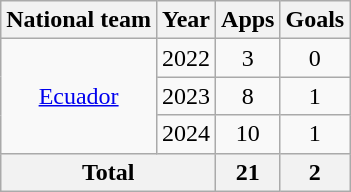<table class="wikitable" style="text-align:center">
<tr>
<th>National team</th>
<th>Year</th>
<th>Apps</th>
<th>Goals</th>
</tr>
<tr>
<td rowspan="3"><a href='#'>Ecuador</a></td>
<td>2022</td>
<td>3</td>
<td>0</td>
</tr>
<tr>
<td>2023</td>
<td>8</td>
<td>1</td>
</tr>
<tr>
<td>2024</td>
<td>10</td>
<td>1</td>
</tr>
<tr>
<th colspan="2">Total</th>
<th>21</th>
<th>2</th>
</tr>
</table>
